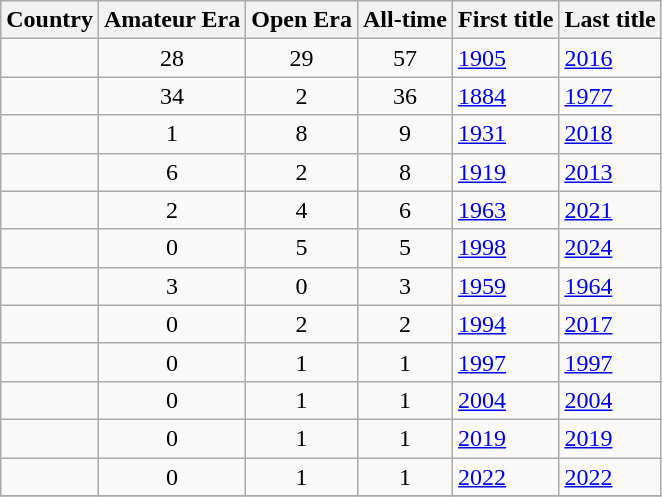<table class="wikitable sortable">
<tr>
<th>Country</th>
<th>Amateur Era</th>
<th>Open Era</th>
<th>All-time</th>
<th>First title</th>
<th>Last title</th>
</tr>
<tr>
<td></td>
<td align="center">28</td>
<td align="center">29</td>
<td align="center">57</td>
<td><a href='#'>1905</a></td>
<td><a href='#'>2016</a></td>
</tr>
<tr>
<td></td>
<td align="center">34</td>
<td align="center">2</td>
<td align="center">36</td>
<td><a href='#'>1884</a></td>
<td><a href='#'>1977</a></td>
</tr>
<tr>
<td></td>
<td align="center">1</td>
<td align="center">8</td>
<td align="center">9</td>
<td><a href='#'>1931</a></td>
<td><a href='#'>2018</a></td>
</tr>
<tr>
<td></td>
<td align="center">6</td>
<td align="center">2</td>
<td align="center">8</td>
<td><a href='#'>1919</a></td>
<td><a href='#'>2013</a></td>
</tr>
<tr>
<td></td>
<td align="center">2</td>
<td align="center">4</td>
<td align="center">6</td>
<td><a href='#'>1963</a></td>
<td><a href='#'>2021</a></td>
</tr>
<tr>
<td></td>
<td align="center">0</td>
<td align="center">5</td>
<td align="center">5</td>
<td><a href='#'>1998</a></td>
<td><a href='#'>2024</a></td>
</tr>
<tr>
<td></td>
<td align="center">3</td>
<td align="center">0</td>
<td align="center">3</td>
<td><a href='#'>1959</a></td>
<td><a href='#'>1964</a></td>
</tr>
<tr>
<td></td>
<td align="center">0</td>
<td align="center">2</td>
<td align="center">2</td>
<td><a href='#'>1994</a></td>
<td><a href='#'>2017</a></td>
</tr>
<tr>
<td></td>
<td align="center">0</td>
<td align="center">1</td>
<td align="center">1</td>
<td><a href='#'>1997</a></td>
<td><a href='#'>1997</a></td>
</tr>
<tr>
<td></td>
<td align="center">0</td>
<td align="center">1</td>
<td align="center">1</td>
<td><a href='#'>2004</a></td>
<td><a href='#'>2004</a></td>
</tr>
<tr>
<td></td>
<td align="center">0</td>
<td align="center">1</td>
<td align="center">1</td>
<td><a href='#'>2019</a></td>
<td><a href='#'>2019</a></td>
</tr>
<tr>
<td></td>
<td align="center">0</td>
<td align="center">1</td>
<td align="center">1</td>
<td><a href='#'>2022</a></td>
<td><a href='#'>2022</a></td>
</tr>
<tr>
</tr>
</table>
